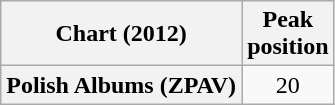<table class="wikitable plainrowheaders" style="text-align:center">
<tr>
<th scope="col">Chart (2012)</th>
<th scope="col">Peak<br>position</th>
</tr>
<tr>
<th scope="row">Polish Albums (ZPAV)</th>
<td>20</td>
</tr>
</table>
